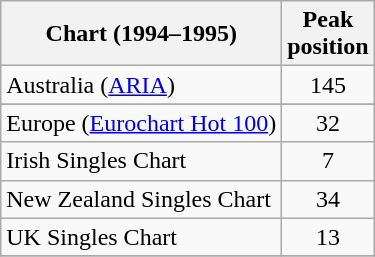<table class="wikitable sortable">
<tr>
<th align="left">Chart (1994–1995)</th>
<th align="center">Peak<br>position</th>
</tr>
<tr>
<td>Australia (<a href='#'>ARIA</a>)</td>
<td align="center">145</td>
</tr>
<tr>
</tr>
<tr>
<td>Europe (<a href='#'>Eurochart Hot 100</a>)</td>
<td align="center">32</td>
</tr>
<tr>
<td align="left">Irish Singles Chart</td>
<td align="center">7</td>
</tr>
<tr>
<td align="left">New Zealand Singles Chart</td>
<td align="center">34</td>
</tr>
<tr>
<td align="left">UK Singles Chart</td>
<td align="center">13</td>
</tr>
<tr>
</tr>
</table>
